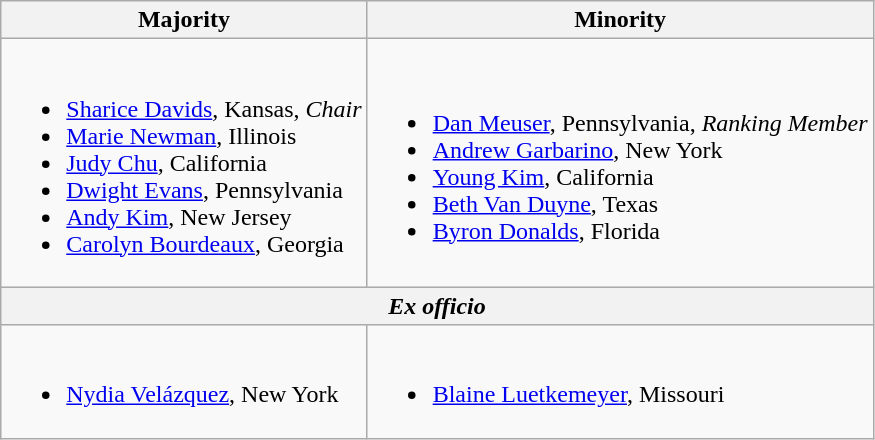<table class=wikitable>
<tr>
<th>Majority</th>
<th>Minority</th>
</tr>
<tr>
<td><br><ul><li><a href='#'>Sharice Davids</a>, Kansas, <em>Chair</em></li><li><a href='#'>Marie Newman</a>, Illinois</li><li><a href='#'>Judy Chu</a>, California</li><li><a href='#'>Dwight Evans</a>, Pennsylvania</li><li><a href='#'>Andy Kim</a>, New Jersey</li><li><a href='#'>Carolyn Bourdeaux</a>, Georgia</li></ul></td>
<td><br><ul><li><a href='#'>Dan Meuser</a>, Pennsylvania, <em>Ranking Member</em></li><li><a href='#'>Andrew Garbarino</a>, New York</li><li><a href='#'>Young Kim</a>, California</li><li><a href='#'>Beth Van Duyne</a>, Texas</li><li><a href='#'>Byron Donalds</a>, Florida</li></ul></td>
</tr>
<tr>
<th colspan=2><em>Ex officio</em></th>
</tr>
<tr>
<td><br><ul><li><a href='#'>Nydia Velázquez</a>, New York</li></ul></td>
<td><br><ul><li><a href='#'>Blaine Luetkemeyer</a>, Missouri</li></ul></td>
</tr>
</table>
